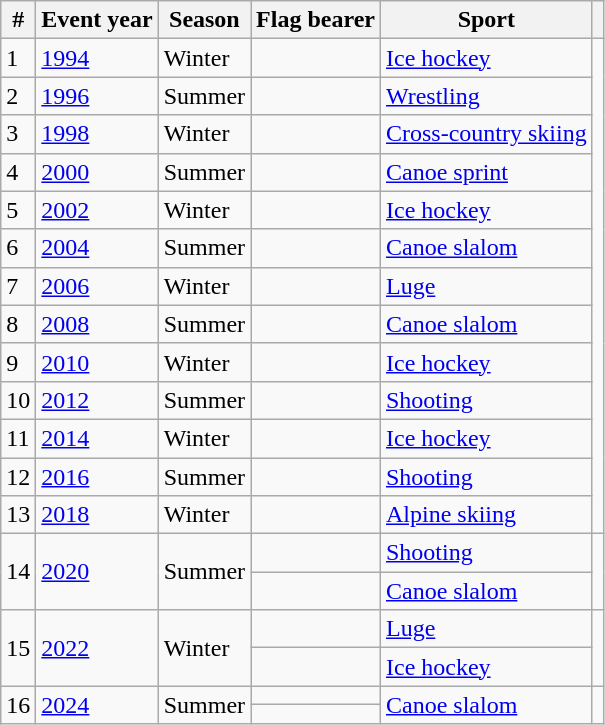<table class="wikitable sortable">
<tr>
<th>#</th>
<th>Event year</th>
<th>Season</th>
<th>Flag bearer</th>
<th>Sport</th>
<th></th>
</tr>
<tr>
<td>1</td>
<td><a href='#'>1994</a></td>
<td>Winter</td>
<td></td>
<td><a href='#'>Ice hockey</a></td>
<td rowspan=13></td>
</tr>
<tr>
<td>2</td>
<td><a href='#'>1996</a></td>
<td>Summer</td>
<td></td>
<td><a href='#'>Wrestling</a></td>
</tr>
<tr>
<td>3</td>
<td><a href='#'>1998</a></td>
<td>Winter</td>
<td></td>
<td><a href='#'>Cross-country skiing</a></td>
</tr>
<tr>
<td>4</td>
<td><a href='#'>2000</a></td>
<td>Summer</td>
<td></td>
<td><a href='#'>Canoe sprint</a></td>
</tr>
<tr>
<td>5</td>
<td><a href='#'>2002</a></td>
<td>Winter</td>
<td></td>
<td><a href='#'>Ice hockey</a></td>
</tr>
<tr>
<td>6</td>
<td><a href='#'>2004</a></td>
<td>Summer</td>
<td></td>
<td><a href='#'>Canoe slalom</a></td>
</tr>
<tr>
<td>7</td>
<td><a href='#'>2006</a></td>
<td>Winter</td>
<td></td>
<td><a href='#'>Luge</a></td>
</tr>
<tr>
<td>8</td>
<td><a href='#'>2008</a></td>
<td>Summer</td>
<td></td>
<td><a href='#'>Canoe slalom</a></td>
</tr>
<tr>
<td>9</td>
<td><a href='#'>2010</a></td>
<td>Winter</td>
<td></td>
<td><a href='#'>Ice hockey</a></td>
</tr>
<tr>
<td>10</td>
<td><a href='#'>2012</a></td>
<td>Summer</td>
<td></td>
<td><a href='#'>Shooting</a></td>
</tr>
<tr>
<td>11</td>
<td><a href='#'>2014</a></td>
<td>Winter</td>
<td></td>
<td><a href='#'>Ice hockey</a></td>
</tr>
<tr>
<td>12</td>
<td><a href='#'>2016</a></td>
<td>Summer</td>
<td></td>
<td><a href='#'>Shooting</a></td>
</tr>
<tr>
<td>13</td>
<td><a href='#'>2018</a></td>
<td>Winter</td>
<td></td>
<td><a href='#'>Alpine skiing</a></td>
</tr>
<tr>
<td rowspan=2>14</td>
<td rowspan=2><a href='#'>2020</a></td>
<td rowspan=2>Summer</td>
<td></td>
<td><a href='#'>Shooting</a></td>
<td rowspan=2></td>
</tr>
<tr>
<td></td>
<td><a href='#'>Canoe slalom</a></td>
</tr>
<tr>
<td rowspan=2>15</td>
<td rowspan=2><a href='#'>2022</a></td>
<td rowspan=2>Winter</td>
<td></td>
<td><a href='#'>Luge</a></td>
<td rowspan=2></td>
</tr>
<tr>
<td></td>
<td><a href='#'>Ice hockey</a></td>
</tr>
<tr>
<td rowspan=2>16</td>
<td rowspan=2><a href='#'>2024</a></td>
<td rowspan=2>Summer</td>
<td></td>
<td rowspan=2><a href='#'>Canoe slalom</a></td>
<td rowspan=2></td>
</tr>
<tr>
<td></td>
</tr>
</table>
